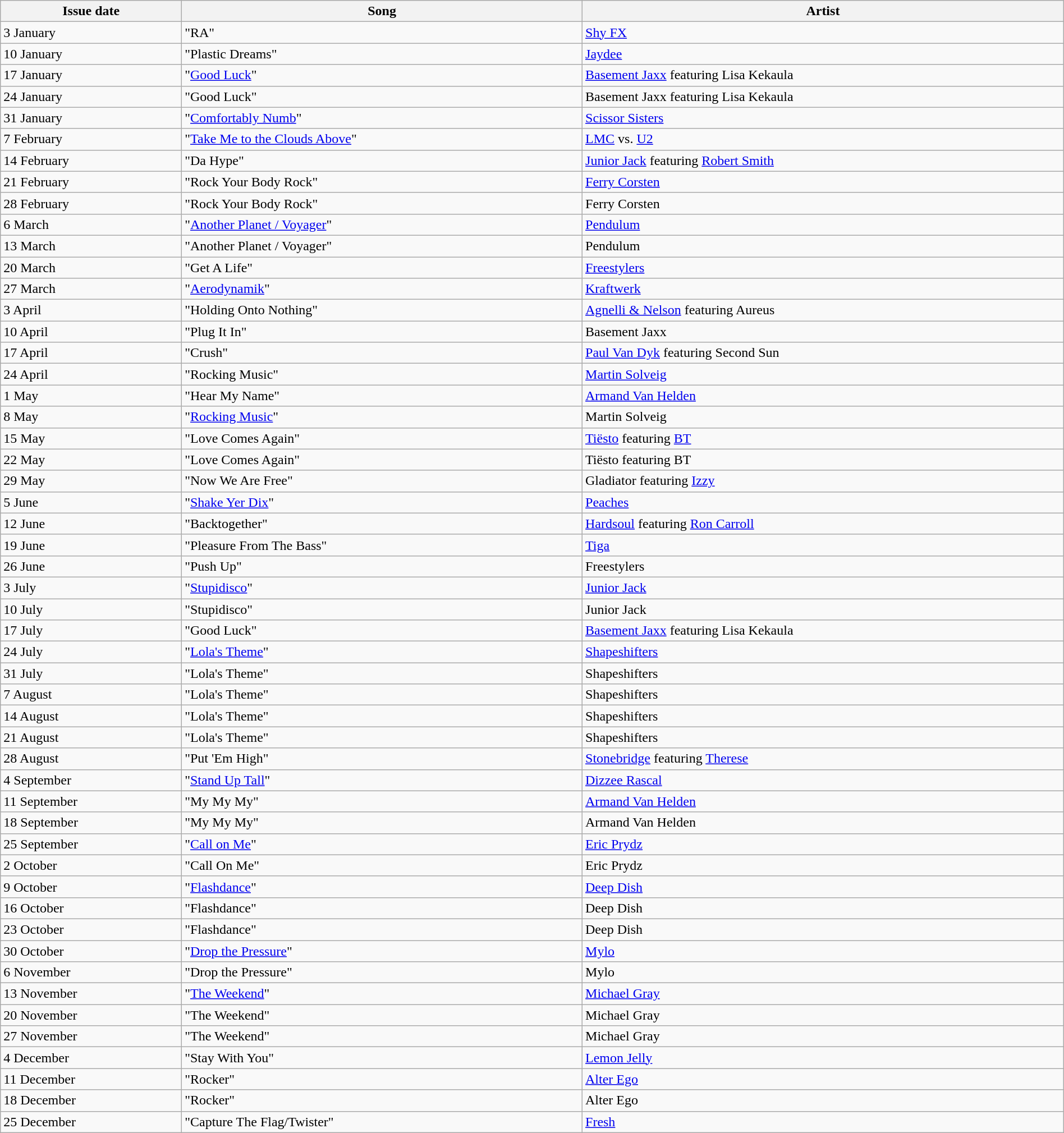<table width="100%" class=wikitable>
<tr>
<th>Issue date</th>
<th>Song</th>
<th>Artist</th>
</tr>
<tr>
<td>3 January</td>
<td>"RA"</td>
<td><a href='#'>Shy FX</a></td>
</tr>
<tr>
<td>10 January</td>
<td>"Plastic Dreams"</td>
<td><a href='#'>Jaydee</a></td>
</tr>
<tr>
<td>17 January</td>
<td>"<a href='#'>Good Luck</a>"</td>
<td><a href='#'>Basement Jaxx</a> featuring Lisa Kekaula</td>
</tr>
<tr>
<td>24 January</td>
<td>"Good Luck"</td>
<td>Basement Jaxx featuring Lisa Kekaula</td>
</tr>
<tr>
<td>31 January</td>
<td>"<a href='#'>Comfortably Numb</a>"</td>
<td><a href='#'>Scissor Sisters</a></td>
</tr>
<tr>
<td>7 February</td>
<td>"<a href='#'>Take Me to the Clouds Above</a>"</td>
<td><a href='#'>LMC</a> vs. <a href='#'>U2</a></td>
</tr>
<tr>
<td>14 February</td>
<td>"Da Hype"</td>
<td><a href='#'>Junior Jack</a> featuring <a href='#'>Robert Smith</a></td>
</tr>
<tr>
<td>21 February</td>
<td>"Rock Your Body Rock"</td>
<td><a href='#'>Ferry Corsten</a></td>
</tr>
<tr>
<td>28 February</td>
<td>"Rock Your Body Rock"</td>
<td>Ferry Corsten</td>
</tr>
<tr>
<td>6 March</td>
<td>"<a href='#'>Another Planet / Voyager</a>"</td>
<td><a href='#'>Pendulum</a></td>
</tr>
<tr>
<td>13 March</td>
<td>"Another Planet / Voyager"</td>
<td>Pendulum</td>
</tr>
<tr>
<td>20 March</td>
<td>"Get A Life"</td>
<td><a href='#'>Freestylers</a></td>
</tr>
<tr>
<td>27 March</td>
<td>"<a href='#'>Aerodynamik</a>"</td>
<td><a href='#'>Kraftwerk</a></td>
</tr>
<tr>
<td>3 April</td>
<td>"Holding Onto Nothing"</td>
<td><a href='#'>Agnelli & Nelson</a> featuring Aureus</td>
</tr>
<tr>
<td>10 April</td>
<td>"Plug It In"</td>
<td>Basement Jaxx</td>
</tr>
<tr>
<td>17 April</td>
<td>"Crush"</td>
<td><a href='#'>Paul Van Dyk</a> featuring Second Sun</td>
</tr>
<tr>
<td>24 April</td>
<td>"Rocking Music"</td>
<td><a href='#'>Martin Solveig</a></td>
</tr>
<tr>
<td>1 May</td>
<td>"Hear My Name"</td>
<td><a href='#'>Armand Van Helden</a></td>
</tr>
<tr>
<td>8 May</td>
<td>"<a href='#'>Rocking Music</a>"</td>
<td>Martin Solveig</td>
</tr>
<tr>
<td>15 May</td>
<td>"Love Comes Again"</td>
<td><a href='#'>Tiësto</a> featuring <a href='#'>BT</a></td>
</tr>
<tr>
<td>22 May</td>
<td>"Love Comes Again"</td>
<td>Tiësto featuring BT</td>
</tr>
<tr>
<td>29 May</td>
<td>"Now We Are Free"</td>
<td>Gladiator featuring <a href='#'>Izzy</a></td>
</tr>
<tr>
<td>5 June</td>
<td>"<a href='#'>Shake Yer Dix</a>"</td>
<td><a href='#'>Peaches</a></td>
</tr>
<tr>
<td>12 June</td>
<td>"Backtogether"</td>
<td><a href='#'>Hardsoul</a> featuring <a href='#'>Ron Carroll</a></td>
</tr>
<tr>
<td>19 June</td>
<td>"Pleasure From The Bass"</td>
<td><a href='#'>Tiga</a></td>
</tr>
<tr>
<td>26 June</td>
<td>"Push Up"</td>
<td>Freestylers</td>
</tr>
<tr>
<td>3 July</td>
<td>"<a href='#'>Stupidisco</a>"</td>
<td><a href='#'>Junior Jack</a></td>
</tr>
<tr>
<td>10 July</td>
<td>"Stupidisco"</td>
<td>Junior Jack</td>
</tr>
<tr>
<td>17 July</td>
<td>"Good Luck"</td>
<td><a href='#'>Basement Jaxx</a> featuring Lisa Kekaula</td>
</tr>
<tr>
<td>24 July</td>
<td>"<a href='#'>Lola's Theme</a>"</td>
<td><a href='#'>Shapeshifters</a></td>
</tr>
<tr>
<td>31 July</td>
<td>"Lola's Theme"</td>
<td>Shapeshifters</td>
</tr>
<tr>
<td>7 August</td>
<td>"Lola's Theme"</td>
<td>Shapeshifters</td>
</tr>
<tr>
<td>14 August</td>
<td>"Lola's Theme"</td>
<td>Shapeshifters</td>
</tr>
<tr>
<td>21 August</td>
<td>"Lola's Theme"</td>
<td>Shapeshifters</td>
</tr>
<tr>
<td>28 August</td>
<td>"Put 'Em High"</td>
<td><a href='#'>Stonebridge</a> featuring <a href='#'>Therese</a></td>
</tr>
<tr>
<td>4 September</td>
<td>"<a href='#'>Stand Up Tall</a>"</td>
<td><a href='#'>Dizzee Rascal</a></td>
</tr>
<tr>
<td>11 September</td>
<td>"My My My"</td>
<td><a href='#'>Armand Van Helden</a></td>
</tr>
<tr>
<td>18 September</td>
<td>"My My My"</td>
<td>Armand Van Helden</td>
</tr>
<tr>
<td>25 September</td>
<td>"<a href='#'>Call on Me</a>"</td>
<td><a href='#'>Eric Prydz</a></td>
</tr>
<tr>
<td>2 October</td>
<td>"Call On Me"</td>
<td>Eric Prydz</td>
</tr>
<tr>
<td>9 October</td>
<td>"<a href='#'>Flashdance</a>"</td>
<td><a href='#'>Deep Dish</a></td>
</tr>
<tr>
<td>16 October</td>
<td>"Flashdance"</td>
<td>Deep Dish</td>
</tr>
<tr>
<td>23 October</td>
<td>"Flashdance"</td>
<td>Deep Dish</td>
</tr>
<tr>
<td>30 October</td>
<td>"<a href='#'>Drop the Pressure</a>"</td>
<td><a href='#'>Mylo</a></td>
</tr>
<tr>
<td>6 November</td>
<td>"Drop the Pressure"</td>
<td>Mylo</td>
</tr>
<tr>
<td>13 November</td>
<td>"<a href='#'>The Weekend</a>"</td>
<td><a href='#'>Michael Gray</a></td>
</tr>
<tr>
<td>20 November</td>
<td>"The Weekend"</td>
<td>Michael Gray</td>
</tr>
<tr>
<td>27 November</td>
<td>"The Weekend"</td>
<td>Michael Gray</td>
</tr>
<tr>
<td>4 December</td>
<td>"Stay With You"</td>
<td><a href='#'>Lemon Jelly</a></td>
</tr>
<tr>
<td>11 December</td>
<td>"Rocker"</td>
<td><a href='#'>Alter Ego</a></td>
</tr>
<tr>
<td>18 December</td>
<td>"Rocker"</td>
<td>Alter Ego</td>
</tr>
<tr>
<td>25 December</td>
<td>"Capture The Flag/Twister"</td>
<td><a href='#'>Fresh</a></td>
</tr>
</table>
